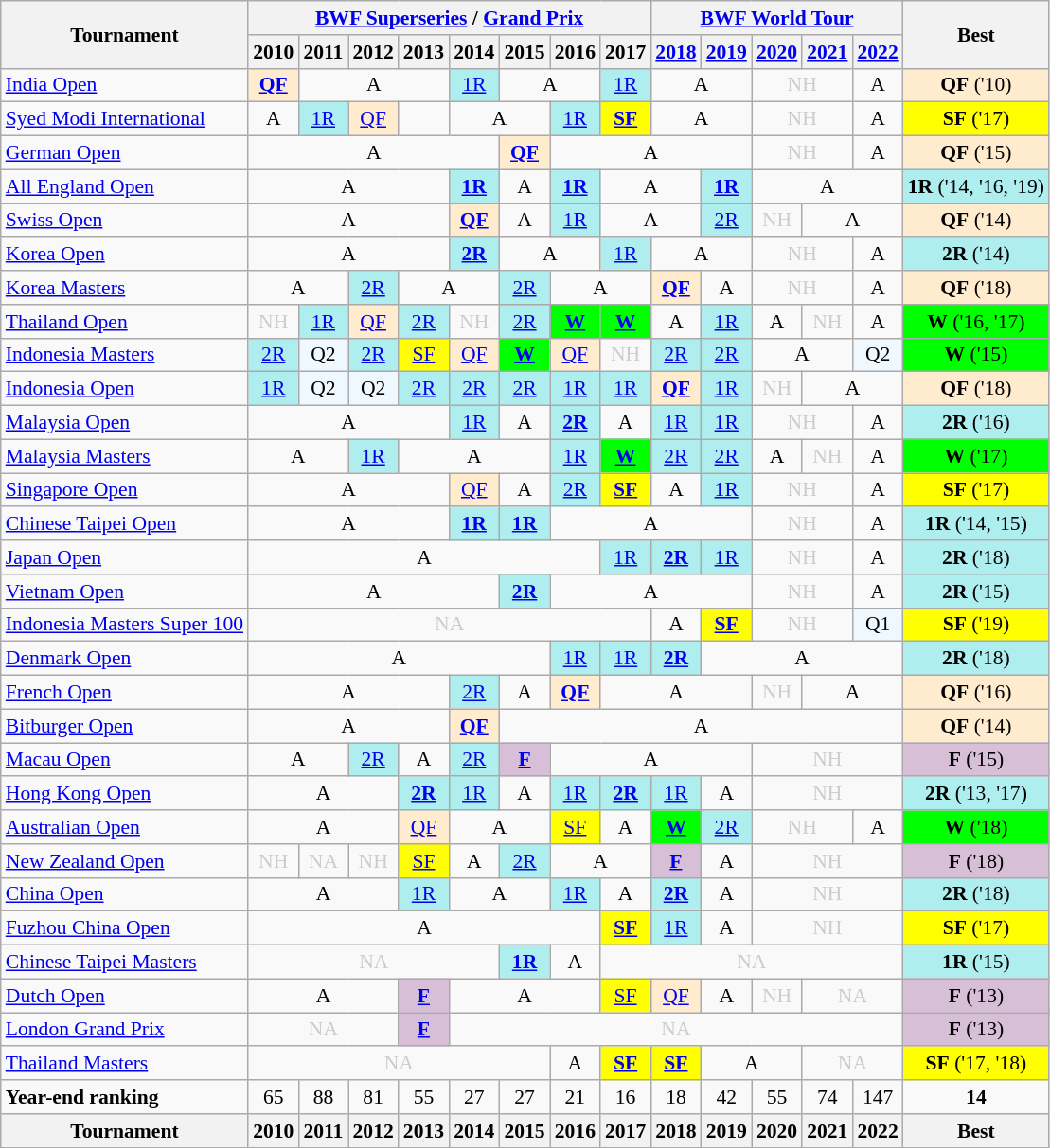<table class="wikitable" style="font-size: 90%; text-align:center">
<tr>
<th rowspan="2">Tournament</th>
<th colspan="8"><strong><a href='#'>BWF Superseries</a> / <a href='#'>Grand Prix</a></strong></th>
<th colspan="5"><strong><a href='#'>BWF World Tour</a></strong></th>
<th rowspan="2">Best</th>
</tr>
<tr>
<th>2010</th>
<th>2011</th>
<th>2012</th>
<th>2013</th>
<th>2014</th>
<th>2015</th>
<th>2016</th>
<th>2017</th>
<th><a href='#'>2018</a></th>
<th><a href='#'>2019</a></th>
<th><a href='#'>2020</a></th>
<th><a href='#'>2021</a></th>
<th><a href='#'>2022</a></th>
</tr>
<tr>
<td align=left><a href='#'>India Open</a></td>
<td bgcolor=FFEBCD><a href='#'><strong>QF</strong></a></td>
<td colspan="3">A</td>
<td bgcolor=AFEEEE><a href='#'>1R</a></td>
<td colspan="2">A</td>
<td bgcolor=AFEEEE><a href='#'>1R</a></td>
<td colspan="2">A</td>
<td colspan="2" style=color:#ccc>NH</td>
<td>A</td>
<td bgcolor=FFEBCD><strong>QF</strong> ('10)</td>
</tr>
<tr>
<td align=left><a href='#'>Syed Modi International</a></td>
<td>A</td>
<td bgcolor=AFEEEE><a href='#'>1R</a></td>
<td bgcolor=FFEBCD><a href='#'>QF</a></td>
<td></td>
<td colspan="2">A</td>
<td bgcolor=AFEEEE><a href='#'>1R</a></td>
<td bgcolor=FFFF00><a href='#'><strong>SF</strong></a></td>
<td colspan="2">A</td>
<td colspan="2" style=color:#ccc>NH</td>
<td>A</td>
<td bgcolor=FFFF00><strong>SF</strong> ('17)</td>
</tr>
<tr>
<td align=left><a href='#'>German Open</a></td>
<td colspan="5">A</td>
<td bgcolor=FFEBCD><a href='#'><strong>QF</strong></a></td>
<td colspan="4">A</td>
<td colspan="2" style=color:#ccc>NH</td>
<td>A</td>
<td bgcolor=FFEBCD><strong>QF</strong> ('15)</td>
</tr>
<tr>
<td align=left><a href='#'>All England Open</a></td>
<td colspan="4">A</td>
<td bgcolor=AFEEEE><a href='#'><strong>1R</strong></a></td>
<td>A</td>
<td bgcolor=AFEEEE><a href='#'><strong>1R</strong></a></td>
<td colspan="2">A</td>
<td bgcolor=AFEEEE><a href='#'><strong>1R</strong></a></td>
<td colspan="3">A</td>
<td bgcolor=AFEEEE><strong>1R</strong> ('14, '16, '19)</td>
</tr>
<tr>
<td align=left><a href='#'>Swiss Open</a></td>
<td colspan="4">A</td>
<td bgcolor=FFEBCD><a href='#'><strong>QF</strong></a></td>
<td>A</td>
<td bgcolor=AFEEEE><a href='#'>1R</a></td>
<td colspan="2">A</td>
<td bgcolor=AFEEEE><a href='#'>2R</a></td>
<td style=color:#ccc>NH</td>
<td colspan="2">A</td>
<td bgcolor=FFEBCD><strong>QF</strong> ('14)</td>
</tr>
<tr>
<td align=left><a href='#'>Korea Open</a></td>
<td colspan="4">A</td>
<td bgcolor=AFEEEE><a href='#'><strong>2R</strong></a></td>
<td colspan="2">A</td>
<td bgcolor=AFEEEE><a href='#'>1R</a></td>
<td colspan="2">A</td>
<td colspan="2" style=color:#ccc>NH</td>
<td>A</td>
<td bgcolor=AFEEEE><strong>2R</strong> ('14)</td>
</tr>
<tr>
<td align=left><a href='#'>Korea Masters</a></td>
<td colspan="2">A</td>
<td bgcolor=AFEEEE><a href='#'>2R</a></td>
<td colspan="2">A</td>
<td bgcolor=AFEEEE><a href='#'>2R</a></td>
<td colspan="2">A</td>
<td bgcolor=FFEBCD><a href='#'><strong>QF</strong></a></td>
<td>A</td>
<td colspan="2" style=color:#ccc>NH</td>
<td>A</td>
<td bgcolor=FFEBCD><strong>QF</strong> ('18)</td>
</tr>
<tr>
<td align=left><a href='#'>Thailand Open</a></td>
<td style=color:#ccc>NH</td>
<td bgcolor=AFEEEE><a href='#'>1R</a></td>
<td bgcolor=FFEBCD><a href='#'>QF</a></td>
<td bgcolor=AFEEEE><a href='#'>2R</a></td>
<td style=color:#ccc>NH</td>
<td bgcolor=AFEEEE><a href='#'>2R</a></td>
<td bgcolor=00FF00><a href='#'><strong>W</strong></a></td>
<td bgcolor=00FF00><a href='#'><strong>W</strong></a></td>
<td>A</td>
<td bgcolor=AFEEEE><a href='#'>1R</a></td>
<td>A</td>
<td style=color:#ccc>NH</td>
<td>A</td>
<td bgcolor=00FF00><strong>W</strong> ('16, '17)</td>
</tr>
<tr>
<td align=left><a href='#'>Indonesia Masters</a></td>
<td bgcolor=AFEEEE><a href='#'>2R</a></td>
<td 2011; bgcolor=F0F8FF>Q2</td>
<td bgcolor=AFEEEE><a href='#'>2R</a></td>
<td bgcolor=FFFF00><a href='#'>SF</a></td>
<td bgcolor=FFEBCD><a href='#'>QF</a></td>
<td bgcolor=00FF00><a href='#'><strong>W</strong></a></td>
<td bgcolor=FFEBCD><a href='#'>QF</a></td>
<td style=color:#ccc>NH</td>
<td bgcolor=AFEEEE><a href='#'>2R</a></td>
<td bgcolor=AFEEEE><a href='#'>2R</a></td>
<td colspan="2">A</td>
<td 2022; bgcolor=F0F8FF>Q2</td>
<td bgcolor=00FF00><strong>W</strong> ('15)</td>
</tr>
<tr>
<td align=left><a href='#'>Indonesia Open</a></td>
<td bgcolor=AFEEEE><a href='#'>1R</a></td>
<td 2011; bgcolor=F0F8FF>Q2</td>
<td 2012; bgcolor=F0F8FF>Q2</td>
<td bgcolor=AFEEEE><a href='#'>2R</a></td>
<td bgcolor=AFEEEE><a href='#'>2R</a></td>
<td bgcolor=AFEEEE><a href='#'>2R</a></td>
<td bgcolor=AFEEEE><a href='#'>1R</a></td>
<td bgcolor=AFEEEE><a href='#'>1R</a></td>
<td bgcolor=FFEBCD><a href='#'><strong>QF</strong></a></td>
<td bgcolor=AFEEEE><a href='#'>1R</a></td>
<td style=color:#ccc>NH</td>
<td colspan="2">A</td>
<td bgcolor=FFEBCD><strong>QF</strong> ('18)</td>
</tr>
<tr>
<td align=left><a href='#'>Malaysia Open</a></td>
<td colspan="4">A</td>
<td bgcolor=AFEEEE><a href='#'>1R</a></td>
<td>A</td>
<td bgcolor=AFEEEE><a href='#'><strong>2R</strong></a></td>
<td>A</td>
<td bgcolor=AFEEEE><a href='#'>1R</a></td>
<td bgcolor=AFEEEE><a href='#'>1R</a></td>
<td colspan="2" style=color:#ccc>NH</td>
<td>A</td>
<td bgcolor=AFEEEE><strong>2R</strong> ('16)</td>
</tr>
<tr>
<td align=left><a href='#'>Malaysia Masters</a></td>
<td colspan="2">A</td>
<td bgcolor=AFEEEE><a href='#'>1R</a></td>
<td colspan="3">A</td>
<td bgcolor=AFEEEE><a href='#'>1R</a></td>
<td bgcolor=00FF00><a href='#'><strong>W</strong></a></td>
<td bgcolor=AFEEEE><a href='#'>2R</a></td>
<td bgcolor=AFEEEE><a href='#'>2R</a></td>
<td>A</td>
<td style=color:#ccc>NH</td>
<td>A</td>
<td bgcolor=00FF00><strong>W</strong> ('17)</td>
</tr>
<tr>
<td align=left><a href='#'>Singapore Open</a></td>
<td colspan="4">A</td>
<td bgcolor=FFEBCD><a href='#'>QF</a></td>
<td>A</td>
<td bgcolor=AFEEEE><a href='#'>2R</a></td>
<td bgcolor=FFFF00><a href='#'><strong>SF</strong></a></td>
<td>A</td>
<td bgcolor=AFEEEE><a href='#'>1R</a></td>
<td colspan="2" style=color:#ccc>NH</td>
<td>A</td>
<td bgcolor=FFFF00><strong>SF</strong> ('17)</td>
</tr>
<tr>
<td align=left><a href='#'>Chinese Taipei Open</a></td>
<td colspan="4">A</td>
<td bgcolor=AFEEEE><a href='#'><strong>1R</strong></a></td>
<td bgcolor=AFEEEE><a href='#'><strong>1R</strong></a></td>
<td colspan="4">A</td>
<td colspan="2" style=color:#ccc>NH</td>
<td>A</td>
<td bgcolor=AFEEEE><strong>1R</strong> ('14, '15)</td>
</tr>
<tr>
<td align=left><a href='#'>Japan Open</a></td>
<td colspan="7">A</td>
<td bgcolor=AFEEEE><a href='#'>1R</a></td>
<td bgcolor=AFEEEE><a href='#'><strong>2R</strong></a></td>
<td bgcolor=AFEEEE><a href='#'>1R</a></td>
<td colspan="2" style=color:#ccc>NH</td>
<td>A</td>
<td bgcolor=AFEEEE><strong>2R</strong> ('18)</td>
</tr>
<tr>
<td align=left><a href='#'>Vietnam Open</a></td>
<td colspan="5">A</td>
<td bgcolor=AFEEEE><a href='#'><strong>2R</strong></a></td>
<td colspan="4">A</td>
<td colspan="2" style=color:#ccc>NH</td>
<td>A</td>
<td bgcolor=AFEEEE><strong>2R</strong> ('15)</td>
</tr>
<tr>
<td align=left><a href='#'>Indonesia Masters Super 100</a></td>
<td colspan="8" style=color:#ccc>NA</td>
<td>A</td>
<td bgcolor=FFFF00><a href='#'><strong>SF</strong></a></td>
<td colspan="2" style=color:#ccc>NH</td>
<td 2022; bgcolor=F0F8FF>Q1</td>
<td bgcolor=FFFF00><strong>SF</strong> ('19)</td>
</tr>
<tr>
<td align=left><a href='#'>Denmark Open</a></td>
<td colspan="6">A</td>
<td bgcolor=AFEEEE><a href='#'>1R</a></td>
<td bgcolor=AFEEEE><a href='#'>1R</a></td>
<td bgcolor=AFEEEE><a href='#'><strong>2R</strong></a></td>
<td colspan="4">A</td>
<td bgcolor=AFEEEE><strong>2R</strong> ('18)</td>
</tr>
<tr>
<td align=left><a href='#'>French Open</a></td>
<td colspan="4">A</td>
<td bgcolor=AFEEEE><a href='#'>2R</a></td>
<td>A</td>
<td bgcolor=FFEBCD><a href='#'><strong>QF</strong></a></td>
<td colspan="3">A</td>
<td style=color:#ccc>NH</td>
<td colspan="2">A</td>
<td bgcolor=FFEBCD><strong>QF</strong> ('16)</td>
</tr>
<tr>
<td align=left><a href='#'>Bitburger Open</a></td>
<td colspan="4">A</td>
<td bgcolor=FFEBCD><a href='#'><strong>QF</strong></a></td>
<td colspan="8">A</td>
<td bgcolor=FFEBCD><strong>QF</strong> ('14)</td>
</tr>
<tr>
<td align=left><a href='#'>Macau Open</a></td>
<td colspan="2">A</td>
<td bgcolor=AFEEEE><a href='#'>2R</a></td>
<td>A</td>
<td bgcolor=AFEEEE><a href='#'>2R</a></td>
<td bgcolor=D8BFD8><a href='#'><strong>F</strong></a></td>
<td colspan="4">A</td>
<td colspan="3" style=color:#ccc>NH</td>
<td bgcolor=D8BFD8><strong>F</strong> ('15)</td>
</tr>
<tr>
<td align=left><a href='#'>Hong Kong Open</a></td>
<td colspan="3">A</td>
<td bgcolor=afeeee><a href='#'><strong>2R</strong></a></td>
<td bgcolor=afeeee><a href='#'>1R</a></td>
<td>A</td>
<td bgcolor=afeeee><a href='#'>1R</a></td>
<td bgcolor=afeeee><a href='#'><strong>2R</strong></a></td>
<td bgcolor=AFEEEE><a href='#'>1R</a></td>
<td>A</td>
<td colspan="3" style=color:#ccc>NH</td>
<td bgcolor=afeeee><strong>2R</strong> ('13, '17)</td>
</tr>
<tr>
<td align=left><a href='#'>Australian Open</a></td>
<td colspan="3">A</td>
<td bgcolor=FFEBCD><a href='#'>QF</a></td>
<td colspan="2">A</td>
<td bgcolor=FFFF00><a href='#'>SF</a></td>
<td>A</td>
<td bgcolor=00FF00><a href='#'><strong>W</strong></a></td>
<td bgcolor=AFEEEE><a href='#'>2R</a></td>
<td colspan="2" style=color:#ccc>NH</td>
<td>A</td>
<td bgcolor=00FF00><strong>W</strong> ('18)</td>
</tr>
<tr>
<td align=left><a href='#'>New Zealand Open</a></td>
<td style=color:#ccc>NH</td>
<td style=color:#ccc>NA</td>
<td style=color:#ccc>NH</td>
<td bgcolor=FFFF00><a href='#'>SF</a></td>
<td>A</td>
<td bgcolor=AFEEEE><a href='#'>2R</a></td>
<td colspan="2">A</td>
<td bgcolor=D8BFD8><a href='#'><strong>F</strong></a></td>
<td>A</td>
<td colspan="3" style=color:#ccc>NH</td>
<td bgcolor=D8BFD8><strong>F</strong> ('18)</td>
</tr>
<tr>
<td align=left><a href='#'>China Open</a></td>
<td colspan="3">A</td>
<td bgcolor=AFEEEE><a href='#'>1R</a></td>
<td colspan="2">A</td>
<td bgcolor=AFEEEE><a href='#'>1R</a></td>
<td>A</td>
<td bgcolor=AFEEEE><a href='#'><strong>2R</strong></a></td>
<td>A</td>
<td colspan="3" style=color:#ccc>NH</td>
<td bgcolor=AFEEEE><strong>2R</strong> ('18)</td>
</tr>
<tr>
<td align=left><a href='#'>Fuzhou China Open</a></td>
<td colspan="7">A</td>
<td bgcolor=FFFF00><a href='#'><strong>SF</strong></a></td>
<td bgcolor=AFEEEE><a href='#'>1R</a></td>
<td>A</td>
<td colspan="3" style=color:#ccc>NH</td>
<td bgcolor=FFFF00><strong>SF</strong> ('17)</td>
</tr>
<tr>
<td align=left><a href='#'>Chinese Taipei Masters</a></td>
<td colspan="5" style=color:#ccc>NA</td>
<td bgcolor=AFEEEE><a href='#'><strong>1R</strong></a></td>
<td>A</td>
<td colspan="6" style=color:#ccc>NA</td>
<td bgcolor=AFEEEE><strong>1R</strong> ('15)</td>
</tr>
<tr>
<td align=left><a href='#'>Dutch Open</a></td>
<td colspan="3">A</td>
<td bgcolor=D8BFD8><a href='#'><strong>F</strong></a></td>
<td colspan="3">A</td>
<td bgcolor=FFFF00><a href='#'>SF</a></td>
<td bgcolor=FFEBCD><a href='#'>QF</a></td>
<td>A</td>
<td style=color:#ccc>NH</td>
<td colspan="2" style=color:#ccc>NA</td>
<td bgcolor=D8BFD8><strong>F</strong> ('13)</td>
</tr>
<tr>
<td align=left><a href='#'>London Grand Prix</a></td>
<td colspan="3" style=color:#ccc>NA</td>
<td bgcolor=D8BFD8><a href='#'><strong>F</strong></a></td>
<td colspan="9" style=color:#ccc>NA</td>
<td bgcolor=D8BFD8><strong>F</strong> ('13)</td>
</tr>
<tr>
<td align=left><a href='#'>Thailand Masters</a></td>
<td colspan="6" style=color:#ccc>NA</td>
<td>A</td>
<td bgcolor=FFFF00><a href='#'><strong>SF</strong></a></td>
<td bgcolor=FFFF00><a href='#'><strong>SF</strong></a></td>
<td colspan="2">A</td>
<td colspan="2" style=color:#ccc>NA</td>
<td bgcolor=FFFF00><strong>SF</strong> ('17, '18)</td>
</tr>
<tr>
<td align=left><strong>Year-end ranking</strong></td>
<td 2010;>65</td>
<td 2011;>88</td>
<td 2012;>81</td>
<td 2013;>55</td>
<td 2014;>27</td>
<td 2015;>27</td>
<td 2016;>21</td>
<td 2017;>16</td>
<td 2018;>18</td>
<td 2019;>42</td>
<td 2020;>55</td>
<td 2021;>74</td>
<td 2022;>147</td>
<td Best;><strong>14</strong></td>
</tr>
<tr>
<th>Tournament</th>
<th>2010</th>
<th>2011</th>
<th>2012</th>
<th>2013</th>
<th>2014</th>
<th>2015</th>
<th>2016</th>
<th>2017</th>
<th>2018</th>
<th>2019</th>
<th>2020</th>
<th>2021</th>
<th>2022</th>
<th>Best</th>
</tr>
</table>
